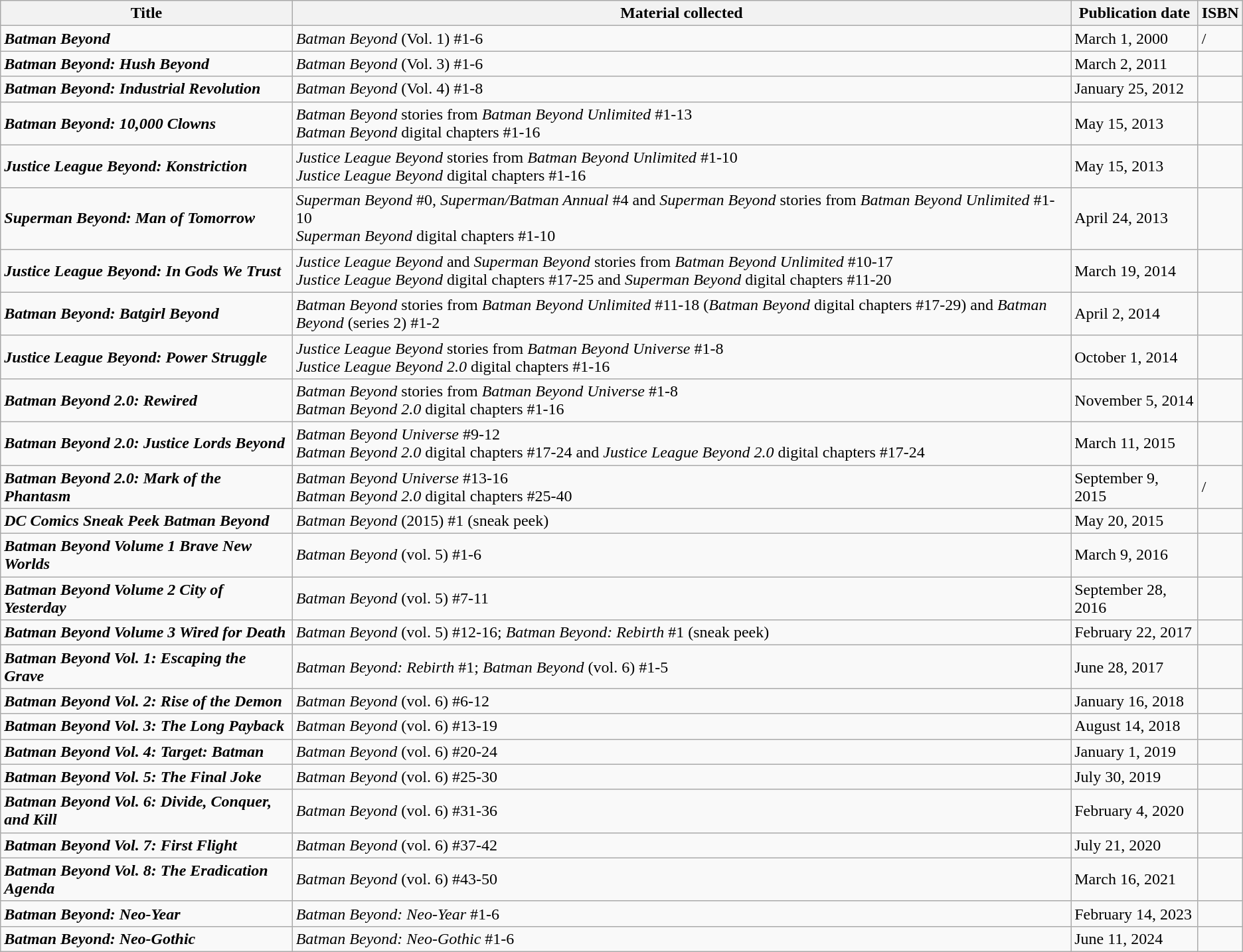<table class="wikitable">
<tr>
<th>Title</th>
<th>Material collected</th>
<th>Publication date</th>
<th>ISBN</th>
</tr>
<tr>
<td><strong><em>Batman Beyond</em></strong></td>
<td><em>Batman Beyond</em> (Vol. 1) #1-6</td>
<td>March 1, 2000</td>
<td>/</td>
</tr>
<tr>
<td><strong><em>Batman Beyond: Hush Beyond</em></strong></td>
<td><em>Batman Beyond</em> (Vol. 3) #1-6</td>
<td>March 2, 2011</td>
<td></td>
</tr>
<tr>
<td><strong><em>Batman Beyond: Industrial Revolution</em></strong></td>
<td><em>Batman Beyond</em> (Vol. 4) #1-8</td>
<td>January 25, 2012</td>
<td></td>
</tr>
<tr>
<td><strong><em>Batman Beyond: 10,000 Clowns</em></strong></td>
<td><em>Batman Beyond</em> stories from <em>Batman Beyond Unlimited</em> #1-13<br><em>Batman Beyond</em> digital chapters #1-16</td>
<td>May 15, 2013</td>
<td></td>
</tr>
<tr>
<td><strong><em>Justice League Beyond: Konstriction</em></strong></td>
<td><em>Justice League Beyond</em> stories from <em>Batman Beyond Unlimited</em> #1-10<br><em>Justice League Beyond</em> digital chapters #1-16</td>
<td>May 15, 2013</td>
<td></td>
</tr>
<tr>
<td><strong><em>Superman Beyond: Man of Tomorrow</em></strong></td>
<td><em>Superman Beyond</em> #0, <em>Superman/Batman Annual</em> #4 and <em>Superman Beyond</em> stories from <em>Batman Beyond Unlimited</em> #1-10<br><em>Superman Beyond</em> digital chapters #1-10</td>
<td>April 24, 2013</td>
<td></td>
</tr>
<tr>
<td><strong><em>Justice League Beyond: In Gods We Trust</em></strong></td>
<td><em>Justice League Beyond</em> and <em>Superman Beyond</em>  stories from <em>Batman Beyond Unlimited</em> #10-17<br><em>Justice League Beyond</em> digital chapters #17-25 and <em>Superman Beyond</em> digital chapters #11-20</td>
<td>March 19, 2014</td>
<td></td>
</tr>
<tr>
<td><strong><em>Batman Beyond: Batgirl Beyond</em></strong></td>
<td><em>Batman Beyond</em> stories from <em>Batman Beyond Unlimited</em> #11-18 (<em>Batman Beyond</em> digital chapters #17-29) and <em>Batman Beyond</em> (series 2) #1-2</td>
<td>April 2, 2014</td>
<td></td>
</tr>
<tr>
<td><strong><em>Justice League Beyond: Power Struggle</em></strong></td>
<td><em>Justice League Beyond</em> stories from <em>Batman Beyond Universe</em> #1-8<br><em>Justice League Beyond 2.0</em> digital chapters #1-16</td>
<td>October 1, 2014</td>
<td></td>
</tr>
<tr>
<td><strong><em>Batman Beyond 2.0: Rewired</em></strong></td>
<td><em>Batman Beyond</em> stories from <em>Batman Beyond Universe</em> #1-8<br><em>Batman Beyond 2.0</em> digital chapters #1-16</td>
<td>November 5, 2014</td>
<td></td>
</tr>
<tr>
<td><strong><em>Batman Beyond 2.0: Justice Lords Beyond</em></strong></td>
<td><em>Batman Beyond Universe</em> #9-12<br><em>Batman Beyond 2.0</em> digital chapters #17-24 and <em>Justice League Beyond 2.0</em> digital chapters #17-24</td>
<td>March 11, 2015</td>
<td></td>
</tr>
<tr>
<td><strong><em>Batman Beyond 2.0: Mark of the Phantasm</em></strong></td>
<td><em>Batman Beyond Universe</em> #13-16<br><em>Batman Beyond 2.0</em> digital chapters #25-40</td>
<td>September 9, 2015</td>
<td>/</td>
</tr>
<tr>
<td><strong><em>DC Comics Sneak Peek Batman Beyond</em></strong></td>
<td><em>Batman Beyond</em> (2015) #1 (sneak peek)</td>
<td>May 20, 2015</td>
<td></td>
</tr>
<tr>
<td><strong><em>Batman Beyond Volume 1 Brave New Worlds</em></strong></td>
<td><em>Batman Beyond</em> (vol. 5) #1-6</td>
<td>March 9, 2016</td>
<td></td>
</tr>
<tr>
<td><strong><em>Batman Beyond Volume 2 City of Yesterday</em></strong></td>
<td><em>Batman Beyond</em> (vol. 5) #7-11</td>
<td>September 28, 2016</td>
<td></td>
</tr>
<tr>
<td><strong><em>Batman Beyond Volume 3 Wired for Death</em></strong></td>
<td><em>Batman Beyond</em> (vol. 5) #12-16; <em>Batman Beyond: Rebirth</em> #1 (sneak peek)</td>
<td>February 22, 2017</td>
<td></td>
</tr>
<tr>
<td><strong><em>Batman Beyond Vol. 1: Escaping the Grave</em></strong></td>
<td><em>Batman Beyond: Rebirth</em> #1; <em>Batman Beyond</em> (vol. 6) #1-5</td>
<td>June 28, 2017</td>
<td></td>
</tr>
<tr>
<td><strong><em>Batman Beyond Vol. 2: Rise of the Demon</em></strong></td>
<td><em>Batman Beyond</em> (vol. 6) #6-12</td>
<td>January 16, 2018</td>
<td></td>
</tr>
<tr>
<td><strong><em>Batman Beyond Vol. 3: The Long Payback</em></strong></td>
<td><em>Batman Beyond</em> (vol. 6) #13-19</td>
<td>August 14, 2018</td>
<td></td>
</tr>
<tr>
<td><strong><em>Batman Beyond Vol. 4: Target: Batman</em></strong></td>
<td><em>Batman Beyond</em> (vol. 6) #20-24</td>
<td>January 1, 2019</td>
<td></td>
</tr>
<tr>
<td><strong><em>Batman Beyond Vol. 5: The Final Joke</em></strong></td>
<td><em>Batman Beyond</em> (vol. 6) #25-30</td>
<td>July 30, 2019</td>
<td></td>
</tr>
<tr>
<td><strong><em>Batman Beyond Vol. 6: Divide, Conquer, and Kill</em></strong></td>
<td><em>Batman Beyond</em> (vol. 6) #31-36</td>
<td>February 4, 2020</td>
<td></td>
</tr>
<tr>
<td><strong><em>Batman Beyond Vol. 7: First Flight</em></strong></td>
<td><em>Batman Beyond</em> (vol. 6) #37-42</td>
<td>July 21, 2020</td>
<td></td>
</tr>
<tr>
<td><strong><em>Batman Beyond Vol. 8: The Eradication Agenda</em></strong></td>
<td><em>Batman Beyond</em> (vol. 6) #43-50</td>
<td>March 16, 2021</td>
<td></td>
</tr>
<tr>
<td><strong><em>Batman Beyond: Neo-Year</em></strong></td>
<td><em>Batman Beyond: Neo-Year</em> #1-6</td>
<td>February 14, 2023</td>
<td></td>
</tr>
<tr>
<td><strong><em>Batman Beyond: Neo-Gothic</em></strong></td>
<td><em>Batman Beyond: Neo-Gothic</em> #1-6</td>
<td>June 11, 2024</td>
<td></td>
</tr>
</table>
